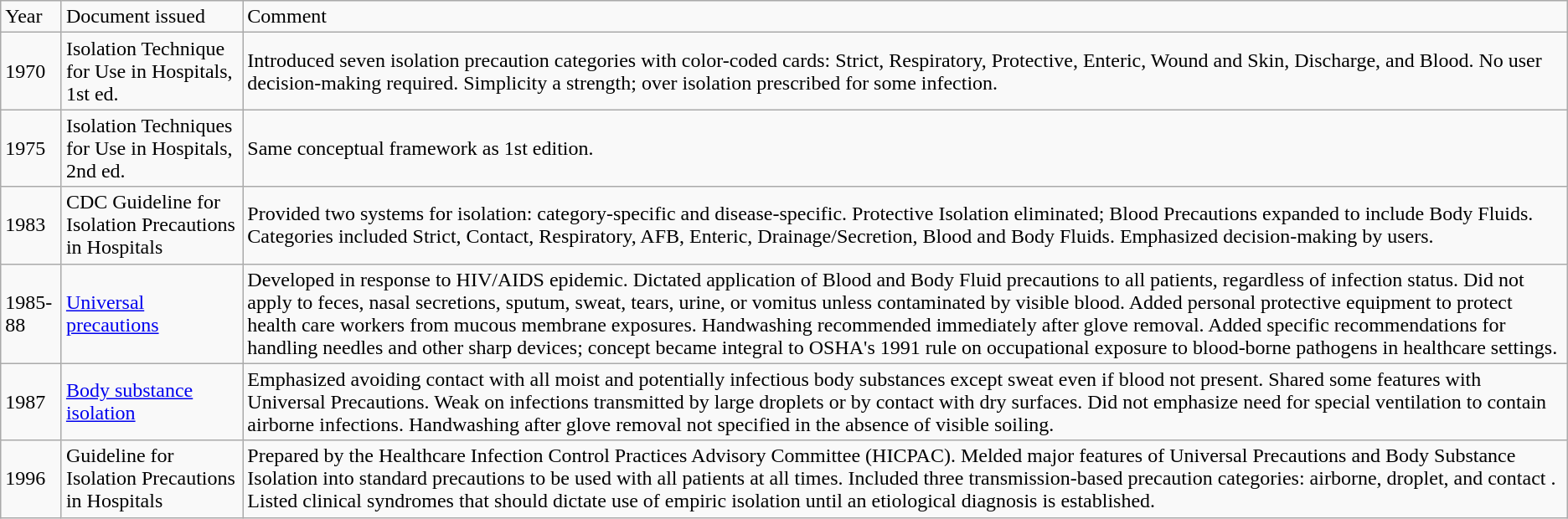<table class="wikitable">
<tr>
<td>Year</td>
<td>Document issued</td>
<td>Comment</td>
</tr>
<tr>
<td>1970</td>
<td>Isolation Technique for Use in Hospitals, 1st ed.</td>
<td>Introduced seven isolation precaution categories with color-coded cards: Strict, Respiratory, Protective, Enteric, Wound and Skin, Discharge, and Blood. No user decision-making required. Simplicity a strength; over isolation prescribed for some infection.</td>
</tr>
<tr>
<td>1975</td>
<td>Isolation Techniques for Use in Hospitals, 2nd ed.</td>
<td>Same conceptual framework as 1st edition.</td>
</tr>
<tr>
<td>1983</td>
<td>CDC Guideline for Isolation Precautions in Hospitals</td>
<td>Provided two systems for isolation: category-specific and disease-specific. Protective Isolation eliminated; Blood Precautions expanded to include Body Fluids. Categories included Strict, Contact, Respiratory, AFB, Enteric, Drainage/Secretion, Blood and Body Fluids. Emphasized decision-making by users.</td>
</tr>
<tr>
<td>1985-88</td>
<td><a href='#'>Universal precautions</a></td>
<td>Developed in response to HIV/AIDS epidemic. Dictated application of Blood and Body Fluid precautions to all patients, regardless of infection status. Did not apply to feces, nasal secretions, sputum, sweat, tears, urine, or vomitus unless contaminated by visible blood. Added personal protective equipment to protect health care workers from mucous membrane exposures. Handwashing recommended immediately after glove removal. Added specific recommendations for handling needles and other sharp devices; concept became integral to OSHA's 1991 rule on occupational exposure to blood-borne pathogens in healthcare settings.</td>
</tr>
<tr>
<td>1987</td>
<td><a href='#'>Body substance isolation</a></td>
<td>Emphasized avoiding contact with all moist and potentially infectious body substances except sweat even if blood not present. Shared some features with Universal Precautions. Weak on infections transmitted by large droplets or by contact with dry surfaces. Did not emphasize need for special ventilation to contain airborne infections. Handwashing after glove removal not specified in the absence of visible soiling.</td>
</tr>
<tr>
<td>1996</td>
<td>Guideline for Isolation Precautions in Hospitals</td>
<td>Prepared by the Healthcare Infection Control Practices Advisory Committee (HICPAC). Melded major features of Universal Precautions and Body Substance Isolation into standard precautions to be used with all patients at all times. Included three transmission-based precaution categories: airborne, droplet, and contact . Listed clinical syndromes that should dictate use of empiric isolation until an etiological diagnosis is established.</td>
</tr>
</table>
